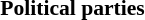<table class="toccolours" style="font-size:90%" width="250">
<tr>
<th>Political parties</th>
</tr>
<tr>
<td><br>


</td>
</tr>
</table>
